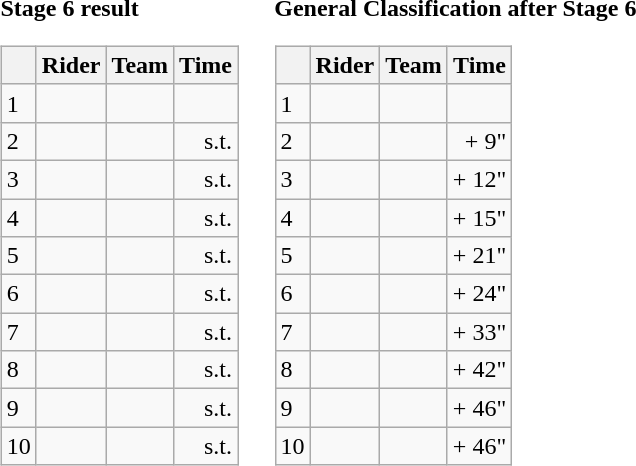<table>
<tr>
<td><strong>Stage 6 result</strong><br><table class="wikitable">
<tr>
<th></th>
<th>Rider</th>
<th>Team</th>
<th>Time</th>
</tr>
<tr>
<td>1</td>
<td> </td>
<td></td>
<td align="right"></td>
</tr>
<tr>
<td>2</td>
<td></td>
<td></td>
<td align="right">s.t.</td>
</tr>
<tr>
<td>3</td>
<td></td>
<td></td>
<td align="right">s.t.</td>
</tr>
<tr>
<td>4</td>
<td></td>
<td></td>
<td align="right">s.t.</td>
</tr>
<tr>
<td>5</td>
<td></td>
<td></td>
<td align="right">s.t.</td>
</tr>
<tr>
<td>6</td>
<td></td>
<td></td>
<td align="right">s.t.</td>
</tr>
<tr>
<td>7</td>
<td></td>
<td></td>
<td align="right">s.t.</td>
</tr>
<tr>
<td>8</td>
<td> </td>
<td></td>
<td align="right">s.t.</td>
</tr>
<tr>
<td>9</td>
<td></td>
<td></td>
<td align="right">s.t.</td>
</tr>
<tr>
<td>10</td>
<td></td>
<td></td>
<td align="right">s.t.</td>
</tr>
</table>
</td>
<td></td>
<td><strong>General Classification after Stage 6</strong><br><table class="wikitable">
<tr>
<th></th>
<th>Rider</th>
<th>Team</th>
<th>Time</th>
</tr>
<tr>
<td>1</td>
<td> </td>
<td></td>
<td align="right"></td>
</tr>
<tr>
<td>2</td>
<td> </td>
<td></td>
<td align="right">+ 9"</td>
</tr>
<tr>
<td>3</td>
<td></td>
<td></td>
<td align="right">+ 12"</td>
</tr>
<tr>
<td>4</td>
<td> </td>
<td></td>
<td align="right">+ 15"</td>
</tr>
<tr>
<td>5</td>
<td></td>
<td></td>
<td align="right">+ 21"</td>
</tr>
<tr>
<td>6</td>
<td></td>
<td></td>
<td align="right">+ 24"</td>
</tr>
<tr>
<td>7</td>
<td></td>
<td></td>
<td align="right">+ 33"</td>
</tr>
<tr>
<td>8</td>
<td></td>
<td></td>
<td align="right">+ 42"</td>
</tr>
<tr>
<td>9</td>
<td></td>
<td></td>
<td align="right">+ 46"</td>
</tr>
<tr>
<td>10</td>
<td></td>
<td></td>
<td align="right">+ 46"</td>
</tr>
</table>
</td>
</tr>
</table>
